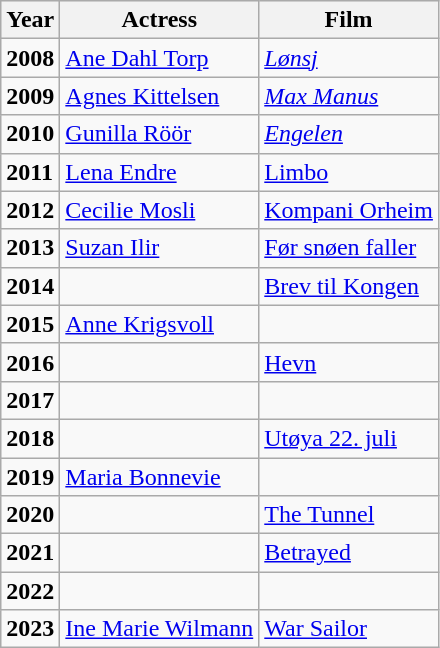<table class="wikitable">
<tr style="background:#EFEFEF">
<th>Year</th>
<th>Actress</th>
<th>Film</th>
</tr>
<tr>
<td><strong>2008</strong></td>
<td><a href='#'>Ane Dahl Torp</a></td>
<td><em><a href='#'>Lønsj</a></em></td>
</tr>
<tr>
<td><strong>2009</strong></td>
<td><a href='#'>Agnes Kittelsen</a></td>
<td><em><a href='#'>Max Manus</a></em></td>
</tr>
<tr>
<td><strong>2010</strong></td>
<td><a href='#'>Gunilla Röör</a></td>
<td><em><a href='#'>Engelen</a></em></td>
</tr>
<tr>
<td><strong>2011</strong></td>
<td><a href='#'>Lena Endre</a></td>
<td><a href='#'>Limbo</a></td>
</tr>
<tr>
<td><strong>2012</strong></td>
<td><a href='#'>Cecilie Mosli</a></td>
<td><a href='#'>Kompani Orheim</a></td>
</tr>
<tr>
<td><strong>2013</strong></td>
<td><a href='#'>Suzan Ilir</a></td>
<td><a href='#'>Før snøen faller</a></td>
</tr>
<tr>
<td><strong>2014</strong></td>
<td></td>
<td><a href='#'>Brev til Kongen</a></td>
</tr>
<tr>
<td><strong>2015</strong></td>
<td><a href='#'>Anne Krigsvoll</a></td>
<td></td>
</tr>
<tr>
<td><strong>2016</strong></td>
<td></td>
<td><a href='#'>Hevn</a></td>
</tr>
<tr>
<td><strong>2017</strong></td>
<td></td>
<td></td>
</tr>
<tr>
<td><strong>2018</strong></td>
<td></td>
<td><a href='#'>Utøya 22. juli</a></td>
</tr>
<tr>
<td><strong>2019</strong></td>
<td><a href='#'>Maria Bonnevie</a></td>
<td></td>
</tr>
<tr>
<td><strong>2020</strong></td>
<td></td>
<td><a href='#'>The Tunnel</a></td>
</tr>
<tr>
<td><strong>2021</strong></td>
<td></td>
<td><a href='#'>Betrayed</a></td>
</tr>
<tr>
<td><strong>2022</strong></td>
<td></td>
<td></td>
</tr>
<tr>
<td><strong>2023</strong></td>
<td><a href='#'>Ine Marie Wilmann</a></td>
<td><a href='#'>War Sailor</a></td>
</tr>
</table>
